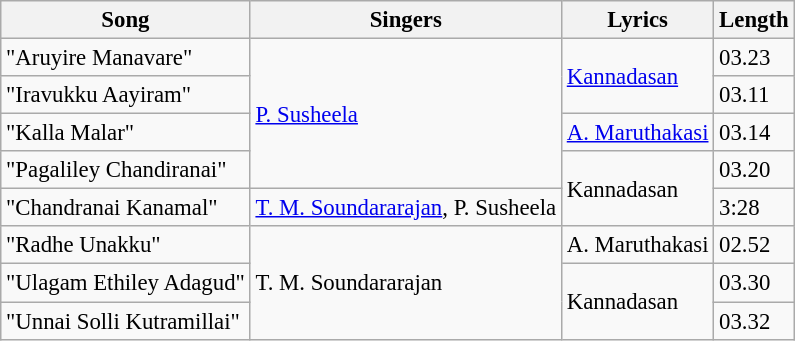<table class="wikitable" style="font-size:95%;">
<tr>
<th>Song</th>
<th>Singers</th>
<th>Lyrics</th>
<th>Length</th>
</tr>
<tr>
<td>"Aruyire Manavare"</td>
<td rowspan="4"><a href='#'>P. Susheela</a></td>
<td rowspan=2><a href='#'>Kannadasan</a></td>
<td>03.23</td>
</tr>
<tr>
<td>"Iravukku Aayiram"</td>
<td>03.11</td>
</tr>
<tr>
<td>"Kalla Malar"</td>
<td><a href='#'>A. Maruthakasi</a></td>
<td>03.14</td>
</tr>
<tr>
<td>"Pagaliley Chandiranai"</td>
<td rowspan="2">Kannadasan</td>
<td>03.20</td>
</tr>
<tr>
<td>"Chandranai Kanamal"</td>
<td><a href='#'>T. M. Soundararajan</a>, P. Susheela</td>
<td>3:28</td>
</tr>
<tr>
<td>"Radhe Unakku"</td>
<td rowspan="3">T. M. Soundararajan</td>
<td>A. Maruthakasi</td>
<td>02.52</td>
</tr>
<tr>
<td>"Ulagam Ethiley Adagud"</td>
<td rowspan="2">Kannadasan</td>
<td>03.30</td>
</tr>
<tr>
<td>"Unnai Solli Kutramillai"</td>
<td>03.32</td>
</tr>
</table>
